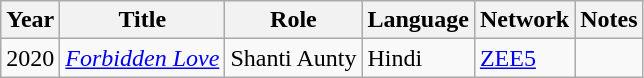<table class="wikitable">
<tr>
<th>Year</th>
<th>Title</th>
<th>Role</th>
<th>Language</th>
<th>Network</th>
<th>Notes</th>
</tr>
<tr>
<td>2020</td>
<td><em><a href='#'>Forbidden Love</a></em></td>
<td>Shanti Aunty</td>
<td>Hindi</td>
<td><a href='#'>ZEE5</a></td>
<td></td>
</tr>
</table>
